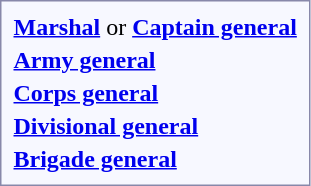<table style="border:1px solid #8888aa; background-color:#f7f8ff; padding:5px; margin: 0px 12px 12px 0px;">
<tr>
<td><strong><a href='#'>Marshal</a></strong> or <strong><a href='#'>Captain general</a></strong></td>
</tr>
<tr>
<td><strong><a href='#'>Army general</a></strong></td>
</tr>
<tr>
<td><strong><a href='#'>Corps general</a></strong></td>
</tr>
<tr>
<td><strong><a href='#'>Divisional general</a></strong></td>
</tr>
<tr>
<td><strong><a href='#'>Brigade general</a></strong></td>
</tr>
</table>
